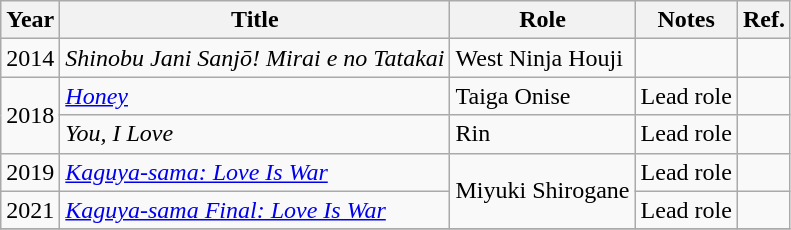<table class="wikitable">
<tr>
<th>Year</th>
<th>Title</th>
<th>Role</th>
<th>Notes</th>
<th>Ref.</th>
</tr>
<tr>
<td>2014</td>
<td><em>Shinobu Jani Sanjō! Mirai e no Tatakai</em></td>
<td>West Ninja Houji</td>
<td></td>
<td></td>
</tr>
<tr>
<td rowspan=2>2018</td>
<td><em><a href='#'>Honey</a></em></td>
<td>Taiga Onise</td>
<td>Lead role</td>
<td></td>
</tr>
<tr>
<td><em>You, I Love</em></td>
<td>Rin</td>
<td>Lead role</td>
<td></td>
</tr>
<tr>
<td>2019</td>
<td><em><a href='#'>Kaguya-sama: Love Is War</a></em></td>
<td rowspan="2">Miyuki Shirogane</td>
<td>Lead role</td>
<td></td>
</tr>
<tr>
<td>2021</td>
<td><em><a href='#'>Kaguya-sama Final: Love Is War</a></em></td>
<td>Lead role</td>
<td></td>
</tr>
<tr>
</tr>
</table>
